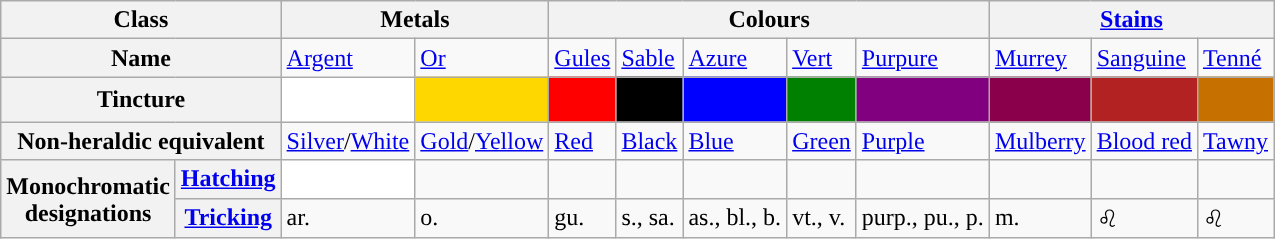<table class="wikitable">
<tr>
<th colspan="2">Class</th>
<th colspan="2">Metals</th>
<th colspan="5">Colours</th>
<th colspan="3"><a href='#'>Stains</a></th>
</tr>
<tr>
<th colspan="2">Name</th>
<td><a href='#'>Argent</a></td>
<td><a href='#'>Or</a></td>
<td><a href='#'>Gules</a></td>
<td><a href='#'>Sable</a></td>
<td><a href='#'>Azure</a></td>
<td><a href='#'>Vert</a></td>
<td><a href='#'>Purpure</a></td>
<td><a href='#'>Murrey</a></td>
<td><a href='#'>Sanguine</a></td>
<td><a href='#'>Tenné</a></td>
</tr>
<tr style="height:30px">
<th colspan="2">Tincture</th>
<td style="background:white"></td>
<td style="background:gold"></td>
<td style="background:red"></td>
<td style="background:black"></td>
<td style="background:blue"></td>
<td style="background:green"></td>
<td style="background:purple"></td>
<td style="background:#8b004b" title="#8b004b"></td>
<td style="background:FireBrick"></td>
<td style="background:#c67000" title="#c67000"></td>
</tr>
<tr>
<th colspan="2">Non-heraldic equivalent</th>
<td><a href='#'>Silver</a>/<a href='#'>White</a></td>
<td><a href='#'>Gold</a>/<a href='#'>Yellow</a></td>
<td><a href='#'>Red</a></td>
<td><a href='#'>Black</a></td>
<td><a href='#'>Blue</a></td>
<td><a href='#'>Green</a></td>
<td><a href='#'>Purple</a></td>
<td><a href='#'>Mulberry</a></td>
<td><a href='#'>Blood red</a></td>
<td><a href='#'>Tawny</a></td>
</tr>
<tr>
<th rowspan="2">Monochromatic <br>designations</th>
<th><a href='#'>Hatching</a></th>
<td style="background:white"></td>
<td></td>
<td></td>
<td></td>
<td></td>
<td></td>
<td></td>
<td></td>
<td></td>
<td></td>
</tr>
<tr>
<th><a href='#'>Tricking</a> </th>
<td>ar.</td>
<td>o.</td>
<td>gu.</td>
<td>s., sa.</td>
<td>as., bl., b.</td>
<td>vt., v.</td>
<td>purp., pu., p.</td>
<td>m.</td>
<td>♌︎</td>
<td>♌︎</td>
</tr>
</table>
